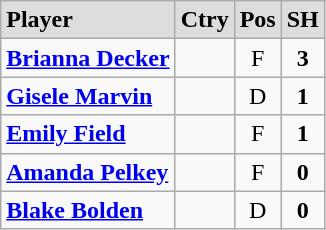<table class="wikitable">
<tr align="center" style="font-weight:bold; background-color:#dddddd;" |>
<td align="left">Player</td>
<td>Ctry</td>
<td>Pos</td>
<td>SH</td>
</tr>
<tr align="center">
<td align="left"><strong><a href='#'>Brianna Decker</a></strong></td>
<td></td>
<td>F</td>
<td><strong>3</strong></td>
</tr>
<tr align="center">
<td align="left"><strong><a href='#'>Gisele Marvin</a></strong></td>
<td></td>
<td>D</td>
<td><strong>1</strong></td>
</tr>
<tr align="center">
<td align="left"><strong><a href='#'>Emily Field</a></strong></td>
<td></td>
<td>F</td>
<td><strong>1</strong></td>
</tr>
<tr align="center">
<td align="left"><strong><a href='#'>Amanda Pelkey</a></strong></td>
<td></td>
<td>F</td>
<td><strong>0</strong></td>
</tr>
<tr align="center">
<td align="left"><strong><a href='#'>Blake Bolden</a></strong></td>
<td></td>
<td>D</td>
<td><strong>0</strong></td>
</tr>
</table>
